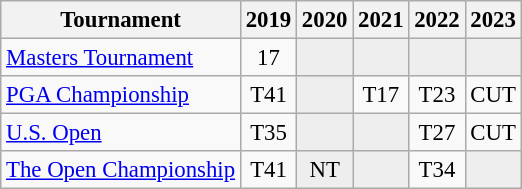<table class="wikitable" style="font-size:95%;text-align:center;">
<tr>
<th>Tournament</th>
<th>2019</th>
<th>2020</th>
<th>2021</th>
<th>2022</th>
<th>2023</th>
</tr>
<tr>
<td align=left><a href='#'>Masters Tournament</a></td>
<td>17</td>
<td style="background:#eeeeee;"></td>
<td style="background:#eeeeee;"></td>
<td style="background:#eeeeee;"></td>
<td style="background:#eeeeee;"></td>
</tr>
<tr>
<td align=left><a href='#'>PGA Championship</a></td>
<td>T41</td>
<td style="background:#eeeeee;"></td>
<td>T17</td>
<td>T23</td>
<td>CUT</td>
</tr>
<tr>
<td align=left><a href='#'>U.S. Open</a></td>
<td>T35</td>
<td style="background:#eeeeee;"></td>
<td style="background:#eeeeee;"></td>
<td>T27</td>
<td>CUT</td>
</tr>
<tr>
<td align=left><a href='#'>The Open Championship</a></td>
<td>T41</td>
<td style="background:#eeeeee;">NT</td>
<td style="background:#eeeeee;"></td>
<td>T34</td>
<td style="background:#eeeeee;"></td>
</tr>
</table>
